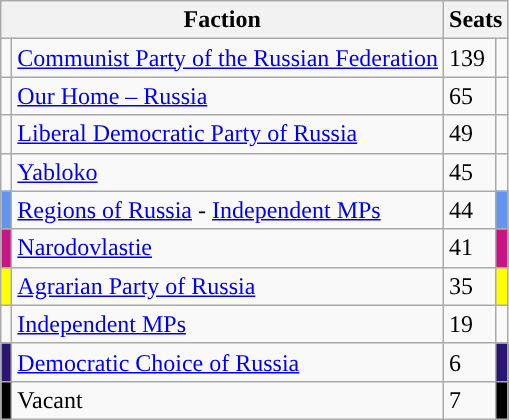<table class=wikitable>
<tr>
<th colspan=2>Faction</th>
<th colspan=2>Seats</th>
</tr>
<tr>
<td style="background-color:"></td>
<td><a href='#'>Communist Party of the Russian Federation</a></td>
<td>139</td>
<td style="background-color:"></td>
</tr>
<tr>
<td style="background-color:"></td>
<td><a href='#'>Our Home – Russia</a></td>
<td>65</td>
<td style="background-color:"></td>
</tr>
<tr>
<td style="background-color:"></td>
<td><a href='#'>Liberal Democratic Party of Russia</a></td>
<td>49</td>
<td style="background-color:"></td>
</tr>
<tr>
<td style="background-color:"></td>
<td><a href='#'>Yabloko</a></td>
<td>45</td>
<td style="background-color:"></td>
</tr>
<tr>
<td style="background-color:#6495ED"></td>
<td><a href='#'>Regions of Russia</a> - <a href='#'>Independent MPs</a></td>
<td>44</td>
<td style="background-color:#6495ED"></td>
</tr>
<tr>
<td style="background-color:#C71585"></td>
<td><a href='#'>Narodovlastie</a></td>
<td>41</td>
<td style="background-color:#C71585"></td>
</tr>
<tr>
<td style="background-color:Yellow"></td>
<td><a href='#'>Agrarian Party of Russia</a></td>
<td>35</td>
<td style="background-color:Yellow"></td>
</tr>
<tr>
<td style="background-color:"></td>
<td><a href='#'>Independent MPs</a></td>
<td>19</td>
<td style="background-color:"></td>
</tr>
<tr>
<td style="background-color:#291673"></td>
<td><a href='#'>Democratic Choice of Russia</a></td>
<td>6</td>
<td style="background-color:#291673"></td>
</tr>
<tr>
<td style="background-color:Black"></td>
<td>Vacant</td>
<td>7</td>
<td style="background-color:Black"></td>
</tr>
</table>
